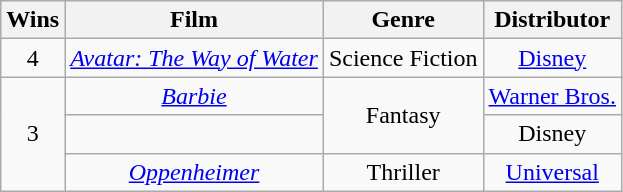<table class="wikitable right" style="text-align:center">
<tr>
<th scope="col" style="text-align:center;">Wins</th>
<th scope="col" style="text-align:center;">Film</th>
<th scope="col" style="text-align:center;">Genre</th>
<th scope="col" style="text-align:center;">Distributor</th>
</tr>
<tr>
<td scope=row style="text-align:center">4</td>
<td><em><a href='#'>Avatar: The Way of Water</a></em></td>
<td>Science Fiction</td>
<td><a href='#'>Disney</a></td>
</tr>
<tr>
<td rowspan="3" scope=row style="text-align:center">3</td>
<td><em><a href='#'>Barbie</a></em></td>
<td rowspan="2">Fantasy</td>
<td><a href='#'>Warner Bros.</a></td>
</tr>
<tr>
<td></td>
<td>Disney</td>
</tr>
<tr>
<td><em><a href='#'>Oppenheimer</a></em></td>
<td>Thriller</td>
<td><a href='#'>Universal</a></td>
</tr>
</table>
